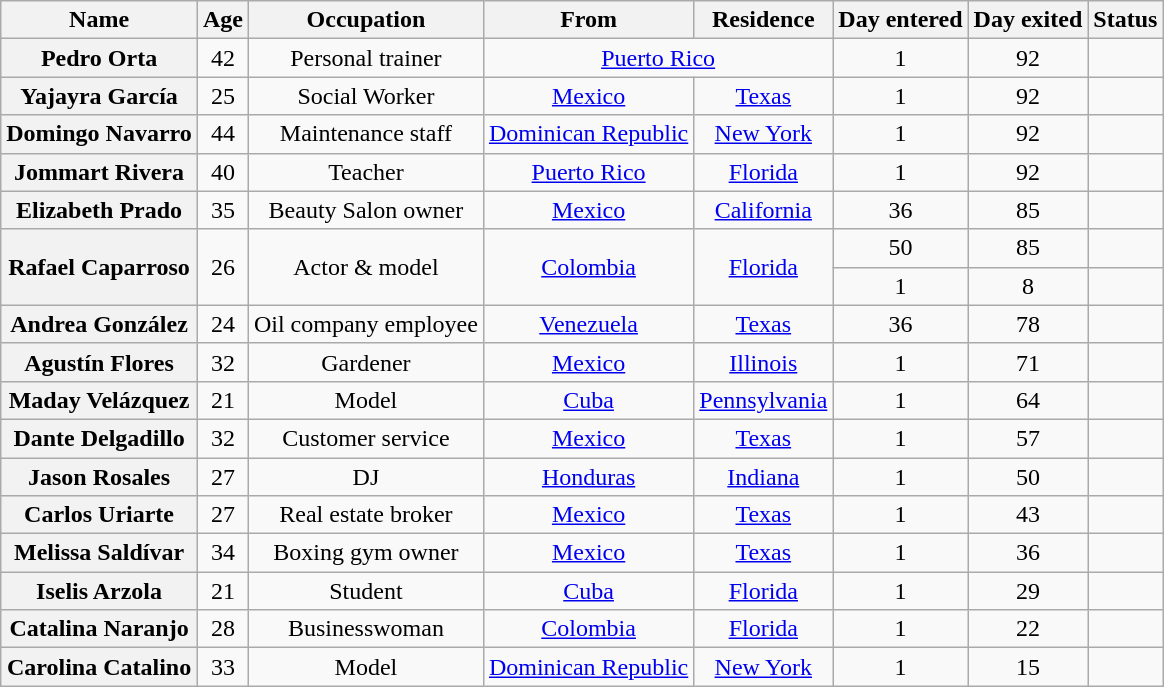<table class="wikitable sortable" style="text-align:center;">
<tr>
<th>Name</th>
<th>Age</th>
<th>Occupation</th>
<th>From</th>
<th>Residence</th>
<th>Day entered</th>
<th>Day exited</th>
<th>Status</th>
</tr>
<tr>
<th>Pedro Orta</th>
<td>42</td>
<td>Personal trainer</td>
<td colspan="2"><a href='#'>Puerto Rico</a></td>
<td>1</td>
<td>92</td>
<td></td>
</tr>
<tr>
<th>Yajayra García</th>
<td>25</td>
<td>Social Worker</td>
<td><a href='#'>Mexico</a></td>
<td><a href='#'>Texas</a></td>
<td>1</td>
<td>92</td>
<td></td>
</tr>
<tr>
<th>Domingo Navarro</th>
<td>44</td>
<td>Maintenance staff</td>
<td><a href='#'>Dominican Republic</a></td>
<td><a href='#'>New York</a></td>
<td>1</td>
<td>92</td>
<td></td>
</tr>
<tr>
<th>Jommart Rivera</th>
<td>40</td>
<td>Teacher</td>
<td><a href='#'>Puerto Rico</a></td>
<td><a href='#'>Florida</a></td>
<td>1</td>
<td>92</td>
<td></td>
</tr>
<tr>
<th>Elizabeth Prado</th>
<td>35</td>
<td>Beauty Salon owner</td>
<td><a href='#'>Mexico</a></td>
<td><a href='#'>California</a></td>
<td>36</td>
<td>85</td>
<td></td>
</tr>
<tr>
<th rowspan="2">Rafael Caparroso</th>
<td rowspan="2">26</td>
<td rowspan="2">Actor & model</td>
<td rowspan="2"><a href='#'>Colombia</a></td>
<td rowspan="2"><a href='#'>Florida</a></td>
<td>50</td>
<td>85</td>
<td></td>
</tr>
<tr>
<td>1</td>
<td>8</td>
<td></td>
</tr>
<tr>
<th>Andrea González</th>
<td>24</td>
<td>Oil company employee</td>
<td><a href='#'>Venezuela</a></td>
<td><a href='#'>Texas</a></td>
<td>36</td>
<td>78</td>
<td></td>
</tr>
<tr>
<th>Agustín Flores</th>
<td>32</td>
<td>Gardener</td>
<td><a href='#'>Mexico</a></td>
<td><a href='#'>Illinois</a></td>
<td>1</td>
<td>71</td>
<td></td>
</tr>
<tr>
<th>Maday Velázquez</th>
<td>21</td>
<td>Model</td>
<td><a href='#'>Cuba</a></td>
<td><a href='#'>Pennsylvania</a></td>
<td>1</td>
<td>64</td>
<td></td>
</tr>
<tr>
<th>Dante Delgadillo</th>
<td>32</td>
<td>Customer service</td>
<td><a href='#'>Mexico</a></td>
<td><a href='#'>Texas</a></td>
<td>1</td>
<td>57</td>
<td></td>
</tr>
<tr>
<th>Jason Rosales</th>
<td>27</td>
<td>DJ</td>
<td><a href='#'>Honduras</a></td>
<td><a href='#'>Indiana</a></td>
<td>1</td>
<td>50</td>
<td></td>
</tr>
<tr>
<th>Carlos Uriarte</th>
<td>27</td>
<td>Real estate broker</td>
<td><a href='#'>Mexico</a></td>
<td><a href='#'>Texas</a></td>
<td>1</td>
<td>43</td>
<td></td>
</tr>
<tr>
<th>Melissa Saldívar</th>
<td>34</td>
<td>Boxing gym owner</td>
<td><a href='#'>Mexico</a></td>
<td><a href='#'>Texas</a></td>
<td>1</td>
<td>36</td>
<td></td>
</tr>
<tr>
<th>Iselis Arzola</th>
<td>21</td>
<td>Student</td>
<td><a href='#'>Cuba</a></td>
<td><a href='#'>Florida</a></td>
<td>1</td>
<td>29</td>
<td></td>
</tr>
<tr>
<th>Catalina Naranjo</th>
<td>28</td>
<td>Businesswoman</td>
<td><a href='#'>Colombia</a></td>
<td><a href='#'>Florida</a></td>
<td>1</td>
<td>22</td>
<td></td>
</tr>
<tr>
<th>Carolina Catalino</th>
<td>33</td>
<td>Model</td>
<td><a href='#'>Dominican Republic</a></td>
<td><a href='#'>New York</a></td>
<td>1</td>
<td>15</td>
<td></td>
</tr>
</table>
